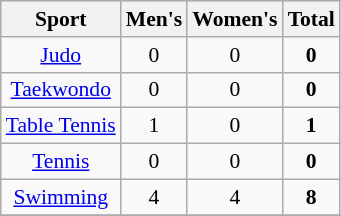<table class="wikitable" style="text-align: center; font-size:90%; text-align:center">
<tr bgcolor="#efefef">
<th>Sport</th>
<th>Men's</th>
<th>Women's</th>
<th>Total</th>
</tr>
<tr>
<td><a href='#'>Judo</a></td>
<td align="center">0</td>
<td align="center">0</td>
<td align="center"><strong>0</strong></td>
</tr>
<tr>
<td><a href='#'>Taekwondo</a></td>
<td align="center">0</td>
<td align="center">0</td>
<td align="center"><strong>0</strong></td>
</tr>
<tr>
<td><a href='#'>Table Tennis</a></td>
<td align="center">1</td>
<td align="center">0</td>
<td align="center"><strong>1</strong></td>
</tr>
<tr>
<td><a href='#'>Tennis</a></td>
<td align="center">0</td>
<td align="center">0</td>
<td align="center"><strong>0</strong></td>
</tr>
<tr>
<td><a href='#'>Swimming</a></td>
<td align="center">4</td>
<td align="center">4</td>
<td align="center"><strong>8</strong></td>
</tr>
<tr>
</tr>
</table>
